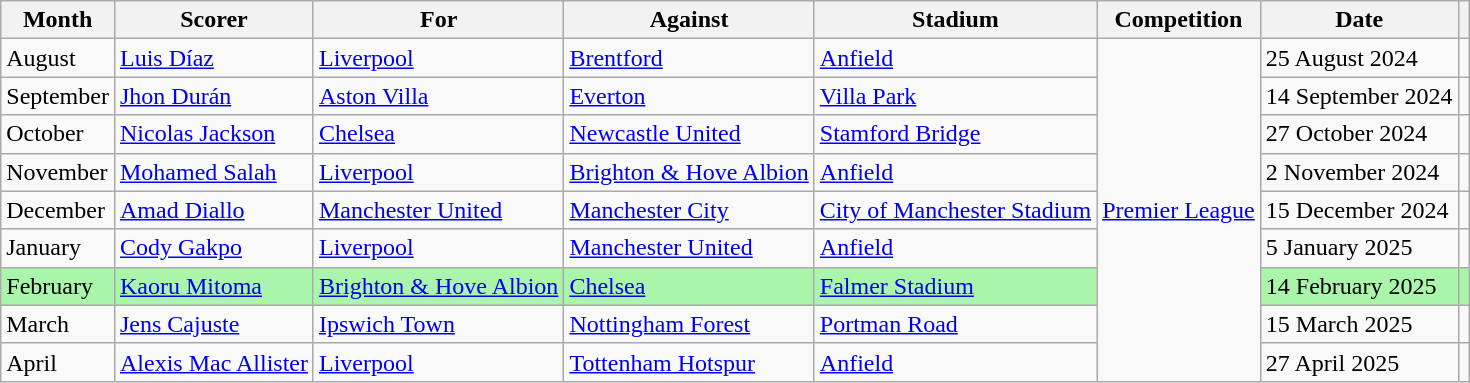<table class="wikitable">
<tr>
<th>Month</th>
<th>Scorer</th>
<th>For</th>
<th>Against</th>
<th>Stadium</th>
<th>Competition</th>
<th>Date</th>
<th></th>
</tr>
<tr>
<td>August</td>
<td> <a href='#'>Luis Díaz</a></td>
<td><a href='#'>Liverpool</a></td>
<td><a href='#'>Brentford</a></td>
<td><a href='#'>Anfield</a></td>
<td rowspan="9"><a href='#'>Premier League</a></td>
<td>25 August 2024</td>
<td></td>
</tr>
<tr>
<td>September</td>
<td> <a href='#'>Jhon Durán</a></td>
<td><a href='#'>Aston Villa</a></td>
<td><a href='#'>Everton</a></td>
<td><a href='#'>Villa Park</a></td>
<td>14 September 2024</td>
<td></td>
</tr>
<tr>
<td>October</td>
<td> <a href='#'>Nicolas Jackson</a></td>
<td><a href='#'>Chelsea</a></td>
<td><a href='#'>Newcastle United</a></td>
<td><a href='#'>Stamford Bridge</a></td>
<td>27 October 2024</td>
<td></td>
</tr>
<tr>
<td>November</td>
<td> <a href='#'>Mohamed Salah</a></td>
<td><a href='#'>Liverpool</a></td>
<td><a href='#'>Brighton & Hove Albion</a></td>
<td><a href='#'>Anfield</a></td>
<td>2 November 2024</td>
<td></td>
</tr>
<tr>
<td>December</td>
<td> <a href='#'>Amad Diallo</a></td>
<td><a href='#'>Manchester United</a></td>
<td><a href='#'>Manchester City</a></td>
<td><a href='#'>City of Manchester Stadium</a></td>
<td>15 December 2024</td>
<td></td>
</tr>
<tr>
<td>January</td>
<td> <a href='#'>Cody Gakpo</a></td>
<td><a href='#'>Liverpool</a></td>
<td><a href='#'>Manchester United</a></td>
<td><a href='#'>Anfield</a></td>
<td>5 January 2025</td>
<td></td>
</tr>
<tr>
<td bgcolor=#A9F5A9>February</td>
<td bgcolor=#A9F5A9> <a href='#'>Kaoru Mitoma</a></td>
<td bgcolor=#A9F5A9><a href='#'>Brighton & Hove Albion</a></td>
<td bgcolor=#A9F5A9><a href='#'>Chelsea</a></td>
<td bgcolor=#A9F5A9><a href='#'>Falmer Stadium</a></td>
<td bgcolor=#A9F5A9>14 February 2025</td>
<td bgcolor=#A9F5A9></td>
</tr>
<tr>
<td>March</td>
<td> <a href='#'>Jens Cajuste</a></td>
<td><a href='#'>Ipswich Town</a></td>
<td><a href='#'>Nottingham Forest</a></td>
<td><a href='#'>Portman Road</a></td>
<td>15 March 2025</td>
<td></td>
</tr>
<tr>
<td>April</td>
<td> <a href='#'>Alexis Mac Allister</a></td>
<td><a href='#'>Liverpool</a></td>
<td><a href='#'>Tottenham Hotspur</a></td>
<td><a href='#'>Anfield</a></td>
<td>27 April 2025</td>
<td></td>
</tr>
</table>
